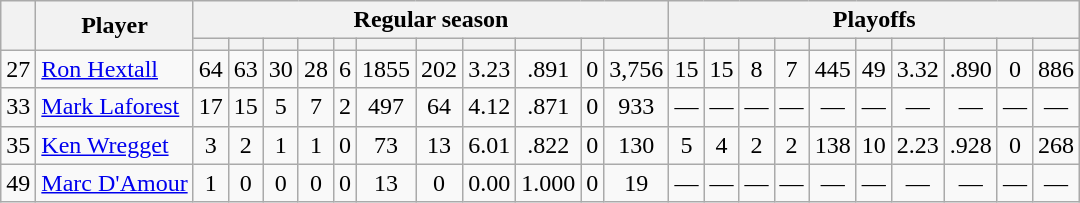<table class="wikitable plainrowheaders" style="text-align:center;">
<tr>
<th scope="col" rowspan="2"></th>
<th scope="col" rowspan="2">Player</th>
<th scope=colgroup colspan=11>Regular season</th>
<th scope=colgroup colspan=10>Playoffs</th>
</tr>
<tr>
<th scope="col"></th>
<th scope="col"></th>
<th scope="col"></th>
<th scope="col"></th>
<th scope="col"></th>
<th scope="col"></th>
<th scope="col"></th>
<th scope="col"></th>
<th scope="col"></th>
<th scope="col"></th>
<th scope="col"></th>
<th scope="col"></th>
<th scope="col"></th>
<th scope="col"></th>
<th scope="col"></th>
<th scope="col"></th>
<th scope="col"></th>
<th scope="col"></th>
<th scope="col"></th>
<th scope="col"></th>
<th scope="col"></th>
</tr>
<tr>
<td scope="row">27</td>
<td align="left"><a href='#'>Ron Hextall</a></td>
<td>64</td>
<td>63</td>
<td>30</td>
<td>28</td>
<td>6</td>
<td>1855</td>
<td>202</td>
<td>3.23</td>
<td>.891</td>
<td>0</td>
<td>3,756</td>
<td>15</td>
<td>15</td>
<td>8</td>
<td>7</td>
<td>445</td>
<td>49</td>
<td>3.32</td>
<td>.890</td>
<td>0</td>
<td>886</td>
</tr>
<tr>
<td scope="row">33</td>
<td align="left"><a href='#'>Mark Laforest</a></td>
<td>17</td>
<td>15</td>
<td>5</td>
<td>7</td>
<td>2</td>
<td>497</td>
<td>64</td>
<td>4.12</td>
<td>.871</td>
<td>0</td>
<td>933</td>
<td>—</td>
<td>—</td>
<td>—</td>
<td>—</td>
<td>—</td>
<td>—</td>
<td>—</td>
<td>—</td>
<td>—</td>
<td>—</td>
</tr>
<tr>
<td scope="row">35</td>
<td align="left"><a href='#'>Ken Wregget</a></td>
<td>3</td>
<td>2</td>
<td>1</td>
<td>1</td>
<td>0</td>
<td>73</td>
<td>13</td>
<td>6.01</td>
<td>.822</td>
<td>0</td>
<td>130</td>
<td>5</td>
<td>4</td>
<td>2</td>
<td>2</td>
<td>138</td>
<td>10</td>
<td>2.23</td>
<td>.928</td>
<td>0</td>
<td>268</td>
</tr>
<tr>
<td scope="row">49</td>
<td align="left"><a href='#'>Marc D'Amour</a></td>
<td>1</td>
<td>0</td>
<td>0</td>
<td>0</td>
<td>0</td>
<td>13</td>
<td>0</td>
<td>0.00</td>
<td>1.000</td>
<td>0</td>
<td>19</td>
<td>—</td>
<td>—</td>
<td>—</td>
<td>—</td>
<td>—</td>
<td>—</td>
<td>—</td>
<td>—</td>
<td>—</td>
<td>—</td>
</tr>
</table>
